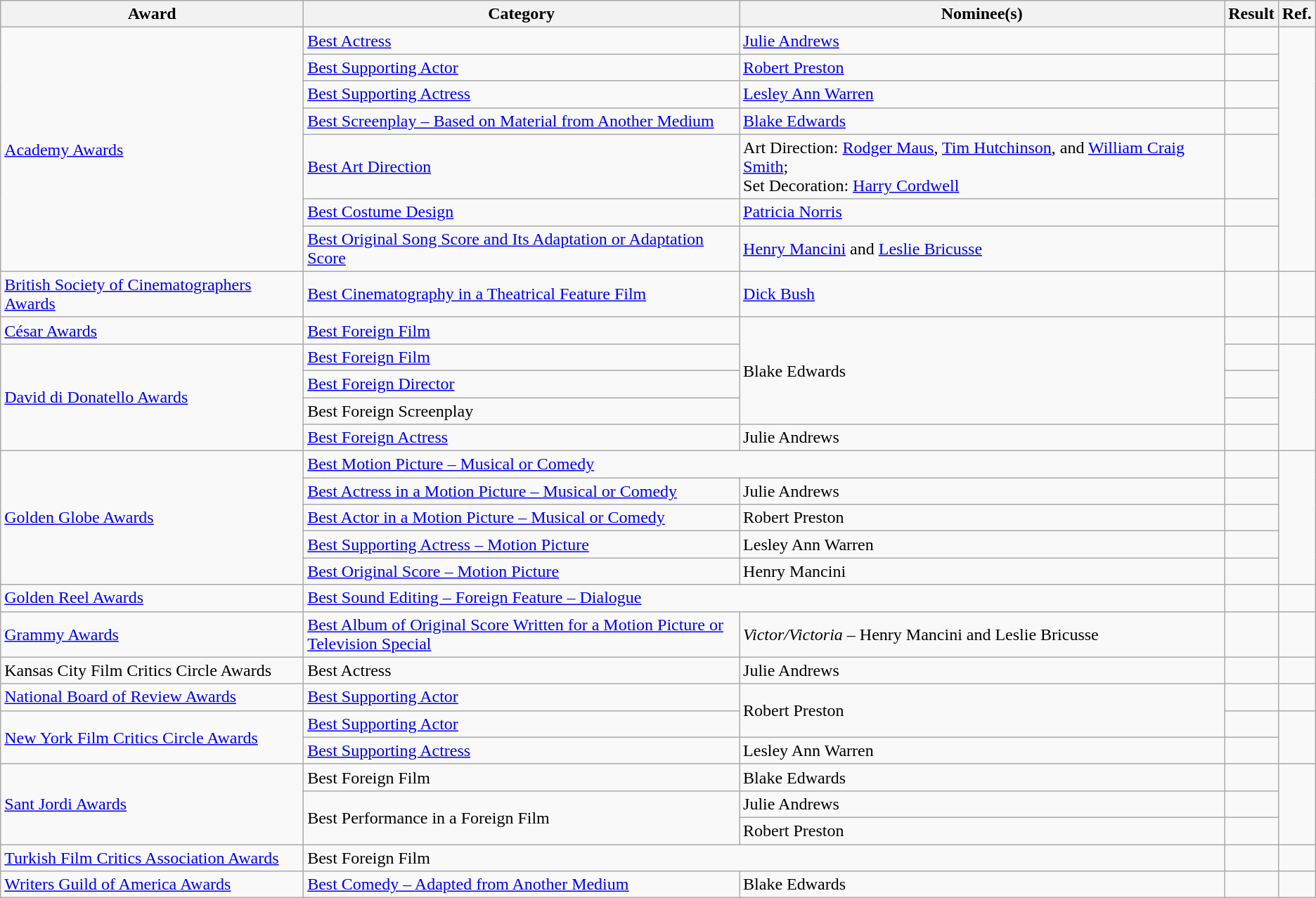<table class="wikitable plainrowheaders">
<tr>
<th>Award</th>
<th>Category</th>
<th>Nominee(s)</th>
<th>Result</th>
<th>Ref.</th>
</tr>
<tr>
<td rowspan="7"><a href='#'>Academy Awards</a></td>
<td><a href='#'>Best Actress</a></td>
<td><a href='#'>Julie Andrews</a></td>
<td></td>
<td align="center" rowspan="7"> <br>  <br> </td>
</tr>
<tr>
<td><a href='#'>Best Supporting Actor</a></td>
<td><a href='#'>Robert Preston</a></td>
<td></td>
</tr>
<tr>
<td><a href='#'>Best Supporting Actress</a></td>
<td><a href='#'>Lesley Ann Warren</a></td>
<td></td>
</tr>
<tr>
<td><a href='#'>Best Screenplay – Based on Material from Another Medium</a></td>
<td><a href='#'>Blake Edwards</a></td>
<td></td>
</tr>
<tr>
<td><a href='#'>Best Art Direction</a></td>
<td>Art Direction: <a href='#'>Rodger Maus</a>, <a href='#'>Tim Hutchinson</a>, and <a href='#'>William Craig Smith</a>; <br> Set Decoration: <a href='#'>Harry Cordwell</a></td>
<td></td>
</tr>
<tr>
<td><a href='#'>Best Costume Design</a></td>
<td><a href='#'>Patricia Norris</a></td>
<td></td>
</tr>
<tr>
<td><a href='#'>Best Original Song Score and Its Adaptation or Adaptation Score</a></td>
<td><a href='#'>Henry Mancini</a> and <a href='#'>Leslie Bricusse</a></td>
<td></td>
</tr>
<tr>
<td><a href='#'>British Society of Cinematographers Awards</a></td>
<td><a href='#'>Best Cinematography in a Theatrical Feature Film</a></td>
<td><a href='#'>Dick Bush</a></td>
<td></td>
<td align="center"></td>
</tr>
<tr>
<td><a href='#'>César Awards</a></td>
<td><a href='#'>Best Foreign Film</a></td>
<td rowspan="4">Blake Edwards</td>
<td></td>
<td align="center"></td>
</tr>
<tr>
<td rowspan="4"><a href='#'>David di Donatello Awards</a></td>
<td><a href='#'>Best Foreign Film</a></td>
<td></td>
<td align="center" rowspan="4"></td>
</tr>
<tr>
<td><a href='#'>Best Foreign Director</a></td>
<td></td>
</tr>
<tr>
<td>Best Foreign Screenplay</td>
<td></td>
</tr>
<tr>
<td><a href='#'>Best Foreign Actress</a></td>
<td>Julie Andrews</td>
<td></td>
</tr>
<tr>
<td rowspan="5"><a href='#'>Golden Globe Awards</a></td>
<td colspan="2"><a href='#'>Best Motion Picture – Musical or Comedy</a></td>
<td></td>
<td align="center" rowspan="5"></td>
</tr>
<tr>
<td><a href='#'>Best Actress in a Motion Picture – Musical or Comedy</a></td>
<td>Julie Andrews</td>
<td></td>
</tr>
<tr>
<td><a href='#'>Best Actor in a Motion Picture – Musical or Comedy</a></td>
<td>Robert Preston</td>
<td></td>
</tr>
<tr>
<td><a href='#'>Best Supporting Actress – Motion Picture</a></td>
<td>Lesley Ann Warren</td>
<td></td>
</tr>
<tr>
<td><a href='#'>Best Original Score – Motion Picture</a></td>
<td>Henry Mancini</td>
<td></td>
</tr>
<tr>
<td><a href='#'>Golden Reel Awards</a></td>
<td colspan="2"><a href='#'>Best Sound Editing – Foreign Feature – Dialogue</a></td>
<td></td>
<td align="center"></td>
</tr>
<tr>
<td><a href='#'>Grammy Awards</a></td>
<td><a href='#'>Best Album of Original Score Written for a Motion Picture or <br> Television Special</a></td>
<td><em>Victor/Victoria</em> – Henry Mancini and Leslie Bricusse</td>
<td></td>
<td align="center"></td>
</tr>
<tr>
<td>Kansas City Film Critics Circle Awards</td>
<td>Best Actress</td>
<td>Julie Andrews</td>
<td></td>
<td align="center"></td>
</tr>
<tr>
<td><a href='#'>National Board of Review Awards</a></td>
<td><a href='#'>Best Supporting Actor</a></td>
<td rowspan="2">Robert Preston</td>
<td></td>
<td align="center"></td>
</tr>
<tr>
<td rowspan="2"><a href='#'>New York Film Critics Circle Awards</a></td>
<td><a href='#'>Best Supporting Actor</a></td>
<td></td>
<td align="center" rowspan="2"></td>
</tr>
<tr>
<td><a href='#'>Best Supporting Actress</a></td>
<td>Lesley Ann Warren</td>
<td></td>
</tr>
<tr>
<td rowspan="3"><a href='#'>Sant Jordi Awards</a></td>
<td>Best Foreign Film</td>
<td>Blake Edwards</td>
<td></td>
<td align="center" rowspan="3"></td>
</tr>
<tr>
<td rowspan="2">Best Performance in a Foreign Film</td>
<td>Julie Andrews</td>
<td></td>
</tr>
<tr>
<td>Robert Preston</td>
<td></td>
</tr>
<tr>
<td><a href='#'>Turkish Film Critics Association Awards</a></td>
<td colspan="2">Best Foreign Film</td>
<td></td>
<td align="center"></td>
</tr>
<tr>
<td><a href='#'>Writers Guild of America Awards</a></td>
<td><a href='#'>Best Comedy – Adapted from Another Medium</a></td>
<td>Blake Edwards</td>
<td></td>
<td align="center"></td>
</tr>
</table>
